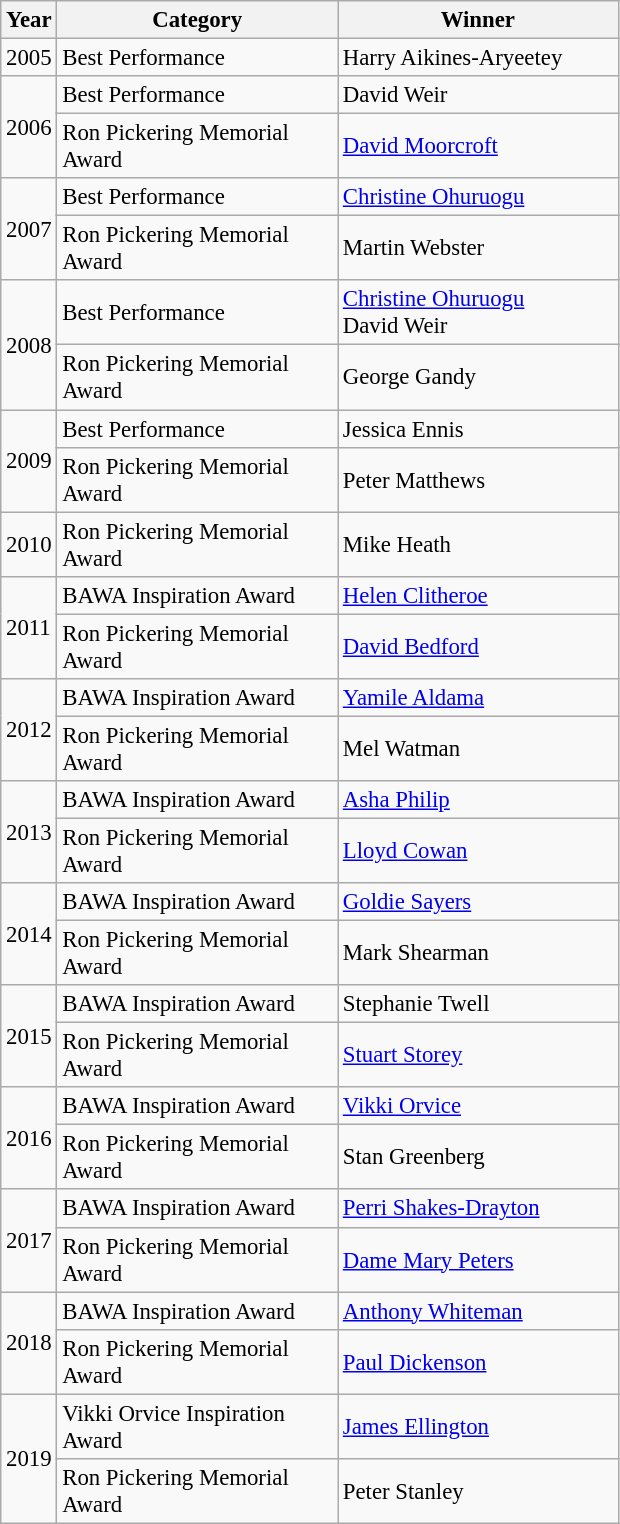<table class="wikitable" style="font-size: 95%">
<tr>
<th style="width:30px;">Year</th>
<th style="width:180px;">Category</th>
<th style="width:180px;">Winner</th>
</tr>
<tr>
<td>2005</td>
<td>Best Performance</td>
<td>Harry Aikines-Aryeetey</td>
</tr>
<tr>
<td rowspan="2">2006</td>
<td>Best Performance</td>
<td>David Weir</td>
</tr>
<tr>
<td>Ron Pickering Memorial Award</td>
<td><a href='#'>David Moorcroft</a></td>
</tr>
<tr>
<td rowspan="2">2007</td>
<td>Best Performance</td>
<td><a href='#'>Christine Ohuruogu</a></td>
</tr>
<tr>
<td>Ron Pickering Memorial Award</td>
<td>Martin Webster</td>
</tr>
<tr>
<td rowspan="2">2008</td>
<td>Best Performance</td>
<td><a href='#'>Christine Ohuruogu</a><br>David Weir</td>
</tr>
<tr>
<td>Ron Pickering Memorial Award</td>
<td>George Gandy</td>
</tr>
<tr>
<td rowspan="2">2009</td>
<td>Best Performance</td>
<td>Jessica Ennis</td>
</tr>
<tr>
<td>Ron Pickering Memorial Award</td>
<td>Peter Matthews</td>
</tr>
<tr>
<td>2010</td>
<td>Ron Pickering Memorial Award</td>
<td>Mike Heath</td>
</tr>
<tr>
<td rowspan="2">2011</td>
<td>BAWA Inspiration Award</td>
<td><a href='#'>Helen Clitheroe</a></td>
</tr>
<tr>
<td>Ron Pickering Memorial Award</td>
<td><a href='#'>David Bedford</a></td>
</tr>
<tr>
<td rowspan="2">2012</td>
<td>BAWA Inspiration Award</td>
<td><a href='#'>Yamile Aldama</a></td>
</tr>
<tr>
<td>Ron Pickering Memorial Award</td>
<td>Mel Watman</td>
</tr>
<tr>
<td rowspan="2">2013</td>
<td>BAWA Inspiration Award</td>
<td><a href='#'>Asha Philip</a></td>
</tr>
<tr>
<td>Ron Pickering Memorial Award</td>
<td><a href='#'>Lloyd Cowan</a></td>
</tr>
<tr>
<td rowspan="2">2014</td>
<td>BAWA Inspiration Award</td>
<td><a href='#'>Goldie Sayers</a></td>
</tr>
<tr>
<td>Ron Pickering Memorial Award</td>
<td>Mark Shearman</td>
</tr>
<tr>
<td rowspan="2">2015</td>
<td>BAWA Inspiration Award</td>
<td>Stephanie Twell</td>
</tr>
<tr>
<td>Ron Pickering Memorial Award</td>
<td><a href='#'>Stuart Storey</a></td>
</tr>
<tr>
<td rowspan="2">2016</td>
<td>BAWA Inspiration Award</td>
<td><a href='#'>Vikki Orvice</a></td>
</tr>
<tr>
<td>Ron Pickering Memorial Award</td>
<td>Stan Greenberg</td>
</tr>
<tr>
<td rowspan="2">2017</td>
<td>BAWA Inspiration Award</td>
<td><a href='#'>Perri Shakes-Drayton</a></td>
</tr>
<tr>
<td>Ron Pickering Memorial Award</td>
<td><a href='#'>Dame Mary Peters</a></td>
</tr>
<tr>
<td rowspan="2">2018</td>
<td>BAWA Inspiration Award</td>
<td><a href='#'>Anthony Whiteman</a></td>
</tr>
<tr>
<td>Ron Pickering Memorial Award</td>
<td><a href='#'>Paul Dickenson</a></td>
</tr>
<tr>
<td rowspan="2">2019</td>
<td>Vikki Orvice Inspiration Award</td>
<td><a href='#'>James Ellington</a></td>
</tr>
<tr>
<td>Ron Pickering Memorial Award</td>
<td>Peter Stanley</td>
</tr>
</table>
